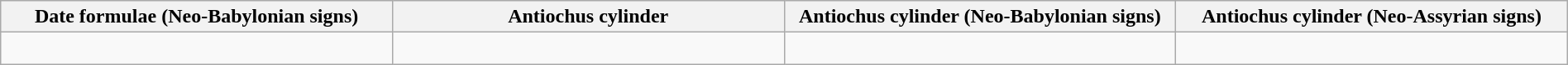<table class="wikitable" style="width:100%; text-align:center;">
<tr>
<th width="25%">Date formulae (Neo-Babylonian signs)</th>
<th width="25%">Antiochus cylinder</th>
<th width="25%">Antiochus cylinder (Neo-Babylonian signs)</th>
<th width="25%">Antiochus cylinder (Neo-Assyrian signs)</th>
</tr>
<tr>
<td><br></td>
<td><br></td>
<td><br></td>
<td><br></td>
</tr>
</table>
